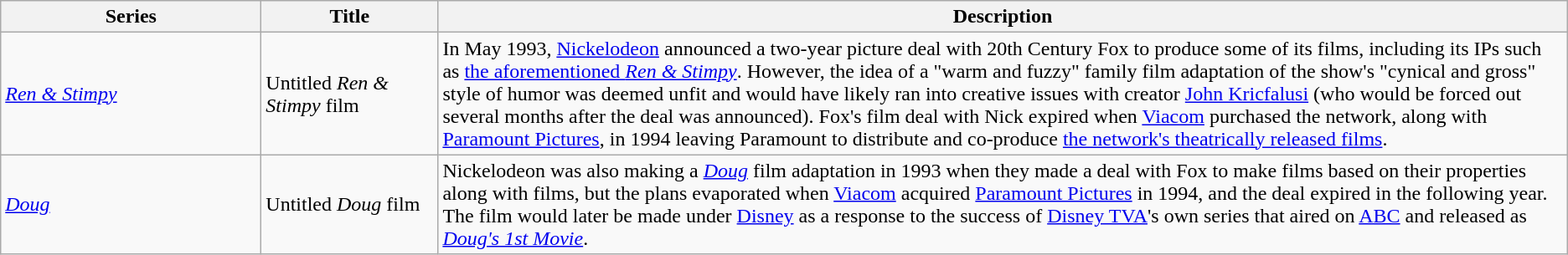<table class="wikitable">
<tr>
<th style="width:150pt;">Series</th>
<th style="width:100pt;">Title</th>
<th>Description</th>
</tr>
<tr>
<td><em><a href='#'>Ren & Stimpy</a></em></td>
<td>Untitled <em>Ren & Stimpy</em> film</td>
<td>In May 1993, <a href='#'>Nickelodeon</a> announced a two-year picture deal with 20th Century Fox to produce some of its films, including its IPs such as <a href='#'>the aforementioned <em>Ren & Stimpy</em></a>. However, the idea of a "warm and fuzzy" family film adaptation of the show's "cynical and gross" style of humor was deemed unfit and would have likely ran into creative issues with creator <a href='#'>John Kricfalusi</a> (who would be forced out several months after the deal was announced). Fox's film deal with Nick expired when <a href='#'>Viacom</a> purchased the network, along with <a href='#'>Paramount Pictures</a>, in 1994 leaving Paramount to distribute and co-produce <a href='#'>the network's theatrically released films</a>.</td>
</tr>
<tr>
<td><em><a href='#'>Doug</a></em></td>
<td>Untitled <em>Doug</em> film</td>
<td>Nickelodeon was also making a <em><a href='#'>Doug</a></em> film adaptation in 1993 when they made a deal with Fox to make films based on their properties along with films, but the plans evaporated when <a href='#'>Viacom</a> acquired <a href='#'>Paramount Pictures</a> in 1994, and the deal expired in the following year. The film would later be made under <a href='#'>Disney</a> as a response to the success of <a href='#'>Disney TVA</a>'s own series that aired on <a href='#'>ABC</a> and released as <em><a href='#'>Doug's 1st Movie</a></em>.</td>
</tr>
</table>
